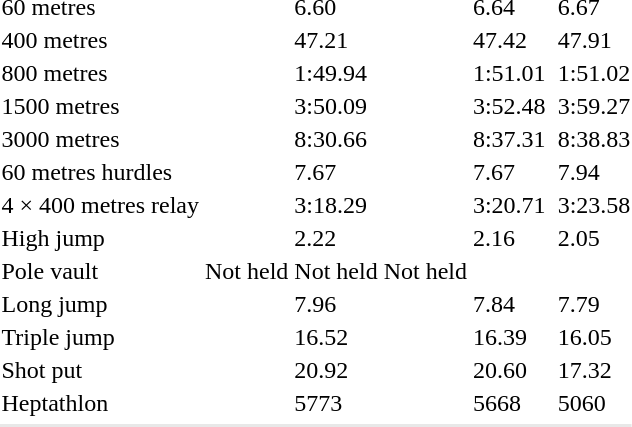<table>
<tr>
<td>60 metres</td>
<td></td>
<td>6.60</td>
<td></td>
<td>6.64</td>
<td></td>
<td>6.67</td>
</tr>
<tr>
<td>400 metres</td>
<td></td>
<td>47.21</td>
<td></td>
<td>47.42</td>
<td></td>
<td>47.91</td>
</tr>
<tr>
<td>800 metres</td>
<td></td>
<td>1:49.94 </td>
<td></td>
<td>1:51.01</td>
<td></td>
<td>1:51.02</td>
</tr>
<tr>
<td>1500 metres</td>
<td></td>
<td>3:50.09 </td>
<td></td>
<td>3:52.48 </td>
<td></td>
<td>3:59.27</td>
</tr>
<tr>
<td>3000 metres</td>
<td></td>
<td>8:30.66</td>
<td></td>
<td>8:37.31</td>
<td></td>
<td>8:38.83</td>
</tr>
<tr>
<td>60 metres hurdles</td>
<td></td>
<td>7.67</td>
<td></td>
<td>7.67</td>
<td></td>
<td>7.94</td>
</tr>
<tr>
<td>4 × 400 metres relay</td>
<td></td>
<td>3:18.29</td>
<td></td>
<td>3:20.71</td>
<td></td>
<td>3:23.58</td>
</tr>
<tr>
<td>High jump</td>
<td></td>
<td>2.22</td>
<td></td>
<td>2.16</td>
<td></td>
<td>2.05</td>
</tr>
<tr>
<td>Pole vault</td>
<td>Not held</td>
<td>Not held</td>
<td>Not held</td>
</tr>
<tr>
<td>Long jump</td>
<td></td>
<td>7.96</td>
<td></td>
<td>7.84</td>
<td></td>
<td>7.79</td>
</tr>
<tr>
<td>Triple jump</td>
<td></td>
<td>16.52</td>
<td></td>
<td>16.39</td>
<td></td>
<td>16.05</td>
</tr>
<tr>
<td>Shot put</td>
<td></td>
<td>20.92</td>
<td></td>
<td>20.60</td>
<td></td>
<td>17.32</td>
</tr>
<tr>
<td>Heptathlon</td>
<td></td>
<td>5773</td>
<td></td>
<td>5668</td>
<td></td>
<td>5060</td>
</tr>
<tr>
</tr>
<tr bgcolor= e8e8e8>
<td colspan=7></td>
</tr>
</table>
